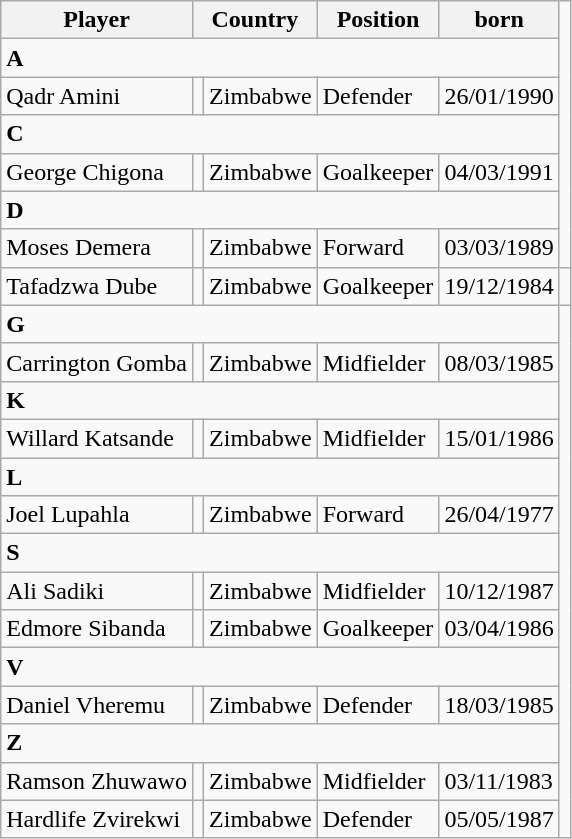<table class="wikitable">
<tr>
<th>Player</th>
<th colspan="2">Country</th>
<th>Position</th>
<th>born</th>
</tr>
<tr>
<td colspan="5"><strong>A</strong></td>
</tr>
<tr>
<td>Qadr Amini</td>
<td></td>
<td>Zimbabwe</td>
<td>Defender</td>
<td>26/01/1990</td>
</tr>
<tr>
<td colspan="5"><strong>C</strong></td>
</tr>
<tr>
<td>George Chigona</td>
<td></td>
<td>Zimbabwe</td>
<td>Goalkeeper</td>
<td>04/03/1991</td>
</tr>
<tr>
<td colspan="5"><strong>D</strong></td>
</tr>
<tr>
<td>Moses Demera</td>
<td></td>
<td>Zimbabwe</td>
<td>Forward</td>
<td>03/03/1989</td>
</tr>
<tr>
<td>Tafadzwa Dube</td>
<td></td>
<td>Zimbabwe</td>
<td>Goalkeeper</td>
<td>19/12/1984</td>
<td></td>
</tr>
<tr>
<td colspan="5"><strong>G</strong></td>
</tr>
<tr>
<td>Carrington Gomba</td>
<td></td>
<td>Zimbabwe</td>
<td>Midfielder</td>
<td>08/03/1985</td>
</tr>
<tr>
<td colspan="5"><strong>K</strong></td>
</tr>
<tr>
<td>Willard Katsande</td>
<td></td>
<td>Zimbabwe</td>
<td>Midfielder</td>
<td>15/01/1986</td>
</tr>
<tr>
<td colspan="5"><strong>L</strong></td>
</tr>
<tr>
<td>Joel Lupahla</td>
<td></td>
<td>Zimbabwe</td>
<td>Forward</td>
<td>26/04/1977</td>
</tr>
<tr>
<td colspan="5"><strong>S</strong></td>
</tr>
<tr>
<td>Ali Sadiki</td>
<td></td>
<td>Zimbabwe</td>
<td>Midfielder</td>
<td>10/12/1987</td>
</tr>
<tr>
<td>Edmore Sibanda</td>
<td></td>
<td>Zimbabwe</td>
<td>Goalkeeper</td>
<td>03/04/1986</td>
</tr>
<tr>
<td colspan="5"><strong>V</strong></td>
</tr>
<tr>
<td>Daniel Vheremu</td>
<td></td>
<td>Zimbabwe</td>
<td>Defender</td>
<td>18/03/1985</td>
</tr>
<tr>
<td colspan="5"><strong>Z</strong></td>
</tr>
<tr>
<td>Ramson Zhuwawo</td>
<td></td>
<td>Zimbabwe</td>
<td>Midfielder</td>
<td>03/11/1983</td>
</tr>
<tr>
<td>Hardlife Zvirekwi</td>
<td></td>
<td>Zimbabwe</td>
<td>Defender</td>
<td>05/05/1987</td>
</tr>
</table>
